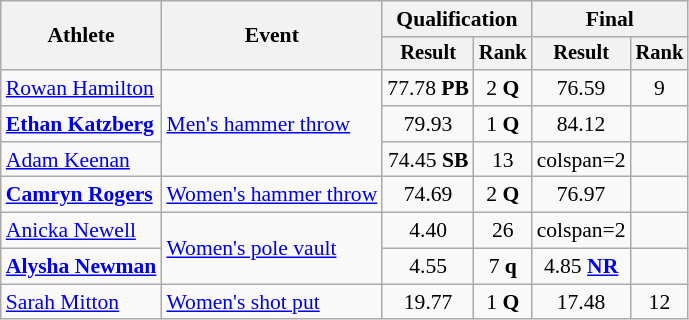<table class=wikitable style="font-size:90%">
<tr>
<th rowspan=2>Athlete</th>
<th rowspan=2>Event</th>
<th colspan=2>Qualification</th>
<th colspan=2>Final</th>
</tr>
<tr style="font-size:95%">
<th>Result</th>
<th>Rank</th>
<th>Result</th>
<th>Rank</th>
</tr>
<tr align=center>
<td align=left><a href='#'>Rowan Hamilton</a></td>
<td align=left rowspan=3><a href='#'>Men's hammer throw</a></td>
<td>77.78 <strong>PB</strong></td>
<td>2 <strong>Q</strong></td>
<td>76.59</td>
<td>9</td>
</tr>
<tr align=center>
<td align=left><strong><a href='#'>Ethan Katzberg</a></strong></td>
<td>79.93</td>
<td>1 <strong>Q</strong></td>
<td>84.12</td>
<td></td>
</tr>
<tr align=center>
<td align=left><a href='#'>Adam Keenan</a></td>
<td>74.45 <strong>SB</strong></td>
<td>13</td>
<td>colspan=2 </td>
</tr>
<tr align=center>
<td align=left><strong><a href='#'>Camryn Rogers</a></strong></td>
<td align=left><a href='#'>Women's hammer throw</a></td>
<td>74.69</td>
<td>2 <strong>Q</strong></td>
<td>76.97</td>
<td></td>
</tr>
<tr align=center>
<td align=left><a href='#'>Anicka Newell</a></td>
<td align=left rowspan=2><a href='#'>Women's pole vault</a></td>
<td>4.40</td>
<td>26</td>
<td>colspan=2 </td>
</tr>
<tr align=center>
<td align=left><strong><a href='#'>Alysha Newman</a></strong></td>
<td>4.55</td>
<td>7 <strong>q</strong></td>
<td>4.85 <strong><a href='#'>NR</a></strong></td>
<td></td>
</tr>
<tr align=center>
<td align=left><a href='#'>Sarah Mitton</a></td>
<td align=left><a href='#'>Women's shot put</a></td>
<td>19.77</td>
<td>1 <strong>Q</strong></td>
<td>17.48</td>
<td>12</td>
</tr>
</table>
